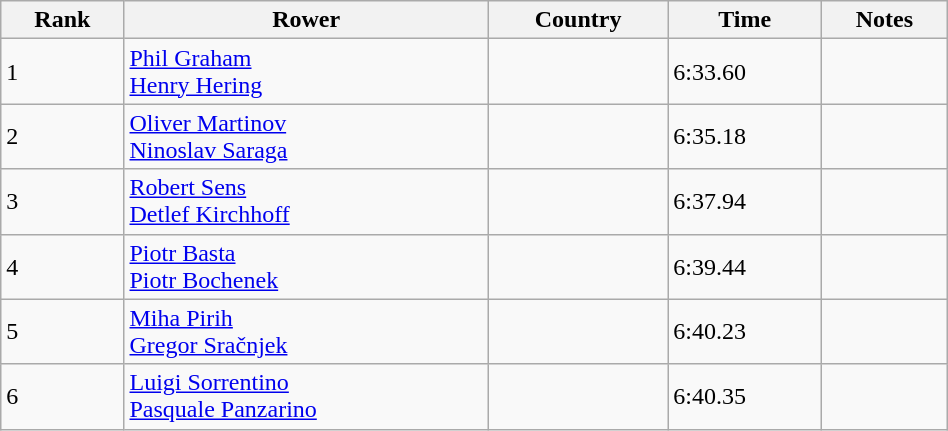<table class="wikitable sortable" width=50%>
<tr>
<th>Rank</th>
<th>Rower</th>
<th>Country</th>
<th>Time</th>
<th>Notes</th>
</tr>
<tr>
<td>1</td>
<td><a href='#'>Phil Graham</a> <br><a href='#'>Henry Hering</a></td>
<td></td>
<td>6:33.60</td>
<td></td>
</tr>
<tr>
<td>2</td>
<td><a href='#'>Oliver Martinov</a><br><a href='#'>Ninoslav Saraga</a></td>
<td></td>
<td>6:35.18</td>
<td></td>
</tr>
<tr>
<td>3</td>
<td><a href='#'>Robert Sens</a> <br> <a href='#'>Detlef Kirchhoff</a></td>
<td></td>
<td>6:37.94</td>
<td></td>
</tr>
<tr>
<td>4</td>
<td><a href='#'>Piotr Basta</a><br><a href='#'>Piotr Bochenek</a></td>
<td></td>
<td>6:39.44</td>
<td></td>
</tr>
<tr>
<td>5</td>
<td><a href='#'>Miha Pirih</a> <br><a href='#'>Gregor Sračnjek</a></td>
<td></td>
<td>6:40.23</td>
<td></td>
</tr>
<tr>
<td>6</td>
<td><a href='#'>Luigi Sorrentino</a><br><a href='#'>Pasquale Panzarino</a></td>
<td></td>
<td>6:40.35</td>
<td></td>
</tr>
</table>
